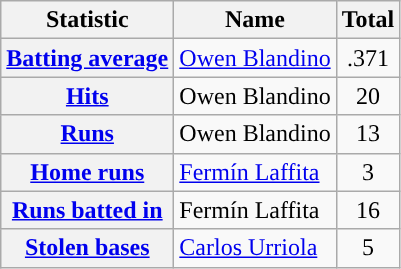<table class="wikitable plainrowheaders">
<tr>
<th scope="col">Statistic</th>
<th scope="col">Name</th>
<th scope="col">Total</th>
</tr>
<tr>
<th scope="row"><a href='#'>Batting average</a></th>
<td> <a href='#'>Owen Blandino</a></td>
<td align=center>.371</td>
</tr>
<tr>
<th scope="row"><a href='#'>Hits</a></th>
<td> Owen Blandino</td>
<td align=center>20</td>
</tr>
<tr>
<th scope="row"><a href='#'>Runs</a></th>
<td> Owen Blandino</td>
<td align=center>13</td>
</tr>
<tr>
<th scope="row"><a href='#'>Home runs</a></th>
<td> <a href='#'>Fermín Laffita</a></td>
<td align=center>3</td>
</tr>
<tr>
<th scope="row"><a href='#'>Runs batted in</a></th>
<td> Fermín Laffita</td>
<td align=center>16</td>
</tr>
<tr>
<th scope="row"><a href='#'>Stolen bases</a></th>
<td> <a href='#'>Carlos Urriola</a></td>
<td align=center>5</td>
</tr>
</table>
